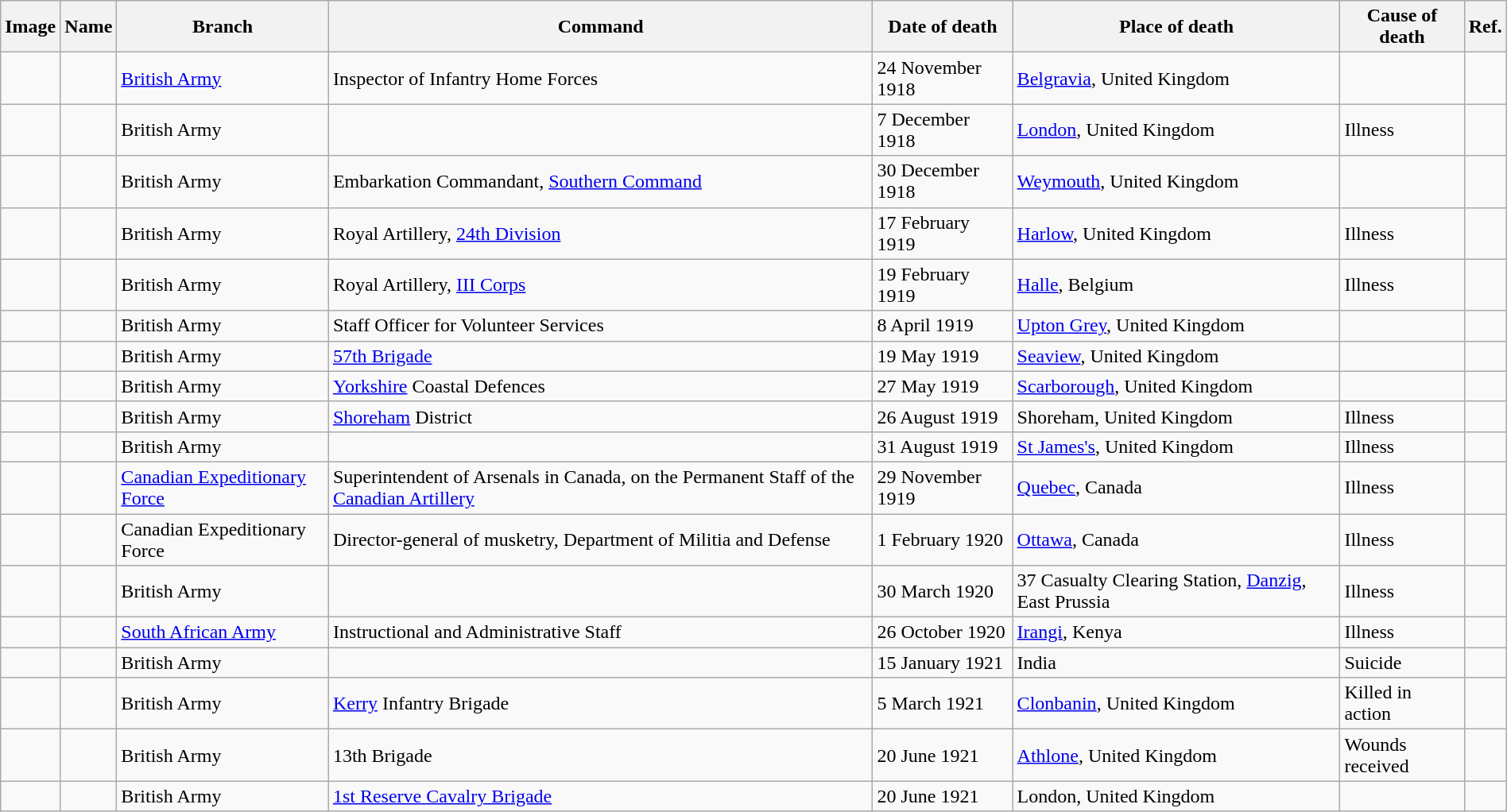<table class="wikitable" width=100%>
<tr>
<th style="#ffffff;">Image</th>
<th style="#ffffff;">Name</th>
<th style="#ffffff;">Branch</th>
<th style="#ffffff;">Command</th>
<th style="#ffffff;">Date of death</th>
<th style="#ffffff;">Place of death</th>
<th style="#ffffff;">Cause of death</th>
<th style="#ffffff;">Ref.</th>
</tr>
<tr>
<td></td>
<td></td>
<td><a href='#'>British Army</a></td>
<td>Inspector of Infantry Home Forces</td>
<td>24 November 1918</td>
<td><a href='#'>Belgravia</a>, United Kingdom</td>
<td></td>
<td></td>
</tr>
<tr>
<td></td>
<td></td>
<td>British Army</td>
<td></td>
<td>7 December 1918</td>
<td><a href='#'>London</a>, United Kingdom</td>
<td>Illness</td>
<td></td>
</tr>
<tr>
<td></td>
<td></td>
<td>British Army</td>
<td>Embarkation Commandant, <a href='#'>Southern Command</a></td>
<td>30 December 1918</td>
<td><a href='#'>Weymouth</a>, United Kingdom</td>
<td></td>
<td></td>
</tr>
<tr>
<td></td>
<td></td>
<td>British Army</td>
<td>Royal Artillery, <a href='#'>24th Division</a></td>
<td>17 February 1919</td>
<td><a href='#'>Harlow</a>, United Kingdom</td>
<td>Illness</td>
<td></td>
</tr>
<tr>
<td></td>
<td></td>
<td>British Army</td>
<td>Royal Artillery, <a href='#'>III Corps</a></td>
<td>19 February 1919</td>
<td><a href='#'>Halle</a>, Belgium</td>
<td>Illness</td>
<td></td>
</tr>
<tr>
<td></td>
<td></td>
<td>British Army</td>
<td>Staff Officer for Volunteer Services</td>
<td>8 April 1919</td>
<td><a href='#'>Upton Grey</a>, United Kingdom</td>
<td></td>
<td></td>
</tr>
<tr>
<td></td>
<td></td>
<td>British Army</td>
<td><a href='#'>57th Brigade</a></td>
<td>19 May 1919</td>
<td><a href='#'>Seaview</a>, United Kingdom</td>
<td></td>
<td></td>
</tr>
<tr>
<td></td>
<td></td>
<td>British Army</td>
<td><a href='#'>Yorkshire</a> Coastal Defences</td>
<td>27 May 1919</td>
<td><a href='#'>Scarborough</a>, United Kingdom</td>
<td></td>
<td></td>
</tr>
<tr>
<td></td>
<td></td>
<td>British Army</td>
<td><a href='#'>Shoreham</a> District</td>
<td>26 August 1919</td>
<td>Shoreham, United Kingdom</td>
<td>Illness</td>
<td></td>
</tr>
<tr>
<td></td>
<td></td>
<td>British Army</td>
<td></td>
<td>31 August 1919</td>
<td><a href='#'>St James's</a>, United Kingdom</td>
<td>Illness</td>
<td></td>
</tr>
<tr>
<td></td>
<td></td>
<td><a href='#'>Canadian Expeditionary Force</a></td>
<td>Superintendent of Arsenals in Canada, on the Permanent Staff of the <a href='#'>Canadian Artillery</a></td>
<td>29 November 1919</td>
<td><a href='#'>Quebec</a>, Canada</td>
<td>Illness</td>
<td></td>
</tr>
<tr>
<td></td>
<td></td>
<td>Canadian Expeditionary Force</td>
<td>Director-general of musketry, Department of Militia and Defense</td>
<td>1 February 1920</td>
<td><a href='#'>Ottawa</a>, Canada</td>
<td>Illness</td>
<td></td>
</tr>
<tr>
<td></td>
<td></td>
<td>British Army</td>
<td></td>
<td>30 March 1920</td>
<td>37 Casualty Clearing Station, <a href='#'>Danzig</a>, East Prussia</td>
<td>Illness</td>
<td></td>
</tr>
<tr>
<td></td>
<td></td>
<td><a href='#'>South African Army</a></td>
<td>Instructional and Administrative Staff</td>
<td>26 October 1920</td>
<td><a href='#'>Irangi</a>, Kenya</td>
<td>Illness</td>
<td></td>
</tr>
<tr>
<td></td>
<td></td>
<td>British Army</td>
<td></td>
<td>15 January 1921</td>
<td>India</td>
<td>Suicide</td>
<td></td>
</tr>
<tr>
<td></td>
<td></td>
<td>British Army</td>
<td><a href='#'>Kerry</a> Infantry Brigade</td>
<td>5 March 1921</td>
<td><a href='#'>Clonbanin</a>, United Kingdom</td>
<td>Killed in action</td>
<td></td>
</tr>
<tr>
<td></td>
<td></td>
<td>British Army</td>
<td>13th Brigade</td>
<td>20 June 1921</td>
<td><a href='#'>Athlone</a>, United Kingdom</td>
<td>Wounds received</td>
<td></td>
</tr>
<tr>
<td></td>
<td></td>
<td>British Army</td>
<td><a href='#'>1st Reserve Cavalry Brigade</a></td>
<td>20 June 1921</td>
<td>London, United Kingdom</td>
<td></td>
<td></td>
</tr>
</table>
